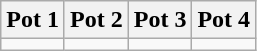<table class="wikitable">
<tr>
<th width=25%>Pot 1</th>
<th width=25%>Pot 2</th>
<th width=25%>Pot 3</th>
<th width=25%>Pot 4</th>
</tr>
<tr>
<td valign=top></td>
<td valign=top></td>
<td valign=top></td>
<td valign=top></td>
</tr>
</table>
